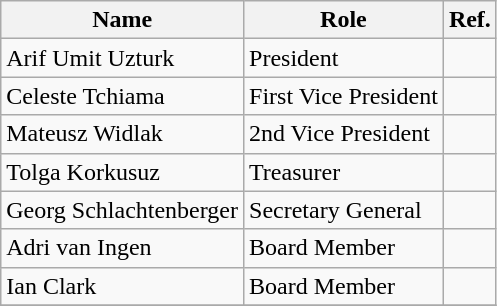<table class="wikitable">
<tr>
<th>Name</th>
<th>Role</th>
<th>Ref.</th>
</tr>
<tr>
<td> Arif Umit Uzturk</td>
<td>President</td>
<td></td>
</tr>
<tr>
<td> Celeste Tchiama</td>
<td>First Vice President</td>
<td></td>
</tr>
<tr>
<td> Mateusz Widlak</td>
<td>2nd Vice President</td>
<td></td>
</tr>
<tr>
<td> Tolga Korkusuz</td>
<td>Treasurer</td>
<td></td>
</tr>
<tr>
<td> Georg Schlachtenberger</td>
<td>Secretary General</td>
<td></td>
</tr>
<tr>
<td>Adri van Ingen</td>
<td>Board Member</td>
<td></td>
</tr>
<tr>
<td> Ian Clark</td>
<td>Board Member</td>
<td></td>
</tr>
<tr>
</tr>
</table>
